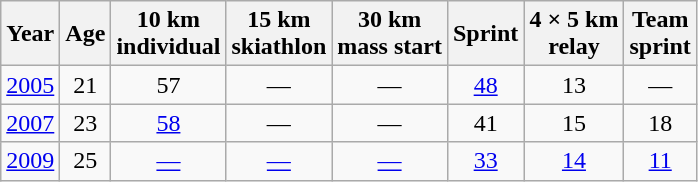<table class="wikitable" style="text-align: center;">
<tr>
<th scope="col">Year</th>
<th scope="col">Age</th>
<th scope="col">10 km<br>individual</th>
<th scope="col">15 km<br>skiathlon</th>
<th scope="col">30 km<br>mass start</th>
<th scope="col">Sprint</th>
<th scope="col">4 × 5 km<br>relay</th>
<th scope="col">Team<br>sprint</th>
</tr>
<tr>
<td><a href='#'>2005</a></td>
<td>21</td>
<td>57</td>
<td>—</td>
<td>—</td>
<td><a href='#'>48</a></td>
<td>13</td>
<td>—</td>
</tr>
<tr>
<td><a href='#'>2007</a></td>
<td>23</td>
<td><a href='#'>58</a></td>
<td>—</td>
<td>—</td>
<td>41</td>
<td>15</td>
<td>18</td>
</tr>
<tr>
<td><a href='#'>2009</a></td>
<td>25</td>
<td><a href='#'>—</a></td>
<td><a href='#'>—</a></td>
<td><a href='#'>—</a></td>
<td><a href='#'>33</a></td>
<td><a href='#'>14</a></td>
<td><a href='#'>11</a></td>
</tr>
</table>
